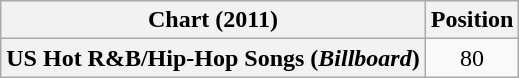<table class="wikitable plainrowheaders" style="text-align:center">
<tr>
<th scope="col">Chart (2011)</th>
<th scope="col">Position</th>
</tr>
<tr>
<th scope="row">US Hot R&B/Hip-Hop Songs (<em>Billboard</em>)</th>
<td>80</td>
</tr>
</table>
